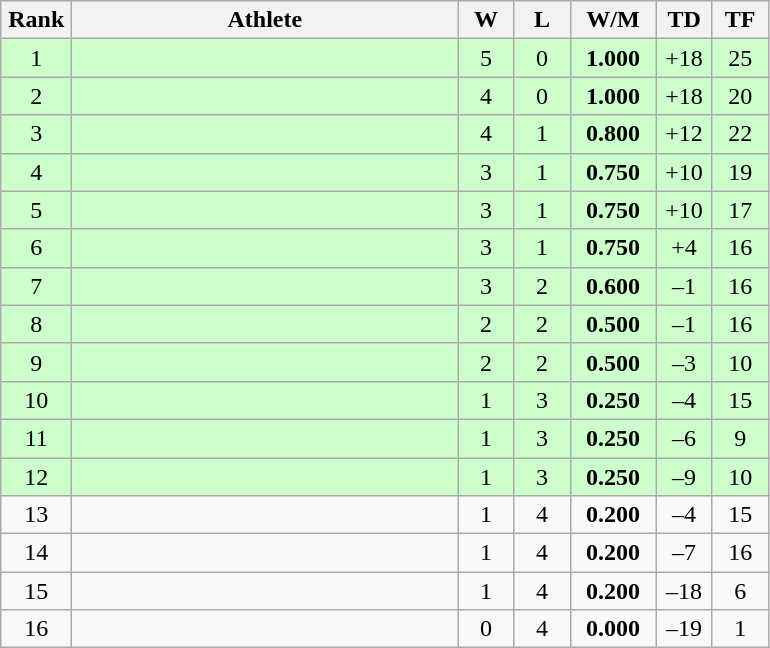<table class=wikitable style="text-align:center">
<tr>
<th width=40>Rank</th>
<th width=250>Athlete</th>
<th width=30>W</th>
<th width=30>L</th>
<th width=50>W/M</th>
<th width=30>TD</th>
<th width=30>TF</th>
</tr>
<tr bgcolor="ccffcc">
<td>1</td>
<td align=left></td>
<td>5</td>
<td>0</td>
<td><strong>1.000</strong></td>
<td>+18</td>
<td>25</td>
</tr>
<tr bgcolor="ccffcc">
<td>2</td>
<td align=left></td>
<td>4</td>
<td>0</td>
<td><strong>1.000</strong></td>
<td>+18</td>
<td>20</td>
</tr>
<tr bgcolor="ccffcc">
<td>3</td>
<td align=left></td>
<td>4</td>
<td>1</td>
<td><strong>0.800</strong></td>
<td>+12</td>
<td>22</td>
</tr>
<tr bgcolor="ccffcc">
<td>4</td>
<td align=left></td>
<td>3</td>
<td>1</td>
<td><strong>0.750</strong></td>
<td>+10</td>
<td>19</td>
</tr>
<tr bgcolor="ccffcc">
<td>5</td>
<td align=left></td>
<td>3</td>
<td>1</td>
<td><strong>0.750</strong></td>
<td>+10</td>
<td>17</td>
</tr>
<tr bgcolor="ccffcc">
<td>6</td>
<td align=left></td>
<td>3</td>
<td>1</td>
<td><strong>0.750</strong></td>
<td>+4</td>
<td>16</td>
</tr>
<tr bgcolor="ccffcc">
<td>7</td>
<td align=left></td>
<td>3</td>
<td>2</td>
<td><strong>0.600</strong></td>
<td>–1</td>
<td>16</td>
</tr>
<tr bgcolor="ccffcc">
<td>8</td>
<td align=left></td>
<td>2</td>
<td>2</td>
<td><strong>0.500</strong></td>
<td>–1</td>
<td>16</td>
</tr>
<tr bgcolor="ccffcc">
<td>9</td>
<td align=left></td>
<td>2</td>
<td>2</td>
<td><strong>0.500</strong></td>
<td>–3</td>
<td>10</td>
</tr>
<tr bgcolor="ccffcc">
<td>10</td>
<td align=left></td>
<td>1</td>
<td>3</td>
<td><strong>0.250</strong></td>
<td>–4</td>
<td>15</td>
</tr>
<tr bgcolor="ccffcc">
<td>11</td>
<td align=left></td>
<td>1</td>
<td>3</td>
<td><strong>0.250</strong></td>
<td>–6</td>
<td>9</td>
</tr>
<tr bgcolor="ccffcc">
<td>12</td>
<td align=left></td>
<td>1</td>
<td>3</td>
<td><strong>0.250</strong></td>
<td>–9</td>
<td>10</td>
</tr>
<tr>
<td>13</td>
<td align=left></td>
<td>1</td>
<td>4</td>
<td><strong>0.200</strong></td>
<td>–4</td>
<td>15</td>
</tr>
<tr>
<td>14</td>
<td align=left></td>
<td>1</td>
<td>4</td>
<td><strong>0.200</strong></td>
<td>–7</td>
<td>16</td>
</tr>
<tr>
<td>15</td>
<td align=left></td>
<td>1</td>
<td>4</td>
<td><strong>0.200</strong></td>
<td>–18</td>
<td>6</td>
</tr>
<tr>
<td>16</td>
<td align=left></td>
<td>0</td>
<td>4</td>
<td><strong>0.000</strong></td>
<td>–19</td>
<td>1</td>
</tr>
</table>
